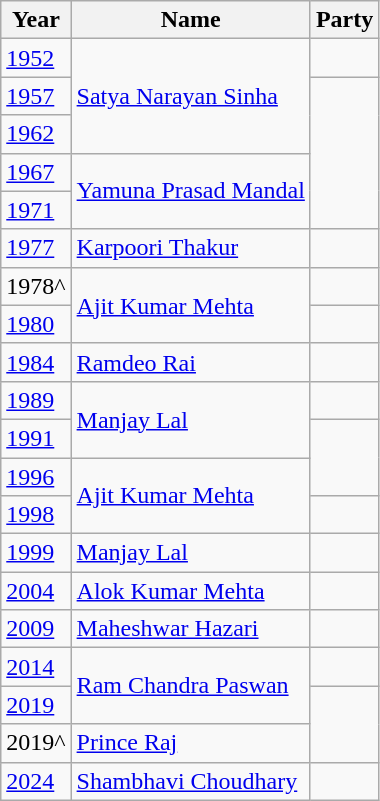<table class="wikitable sortable">
<tr>
<th>Year</th>
<th>Name</th>
<th colspan="2">Party</th>
</tr>
<tr>
<td><a href='#'>1952</a></td>
<td rowspan="3"><a href='#'>Satya Narayan Sinha</a></td>
<td></td>
</tr>
<tr>
<td><a href='#'>1957</a></td>
</tr>
<tr>
<td><a href='#'>1962</a></td>
</tr>
<tr>
<td><a href='#'>1967</a></td>
<td rowspan="2"><a href='#'>Yamuna Prasad Mandal</a></td>
</tr>
<tr>
<td><a href='#'>1971</a></td>
</tr>
<tr>
<td><a href='#'>1977</a></td>
<td><a href='#'>Karpoori Thakur</a></td>
<td></td>
</tr>
<tr>
<td>1978^</td>
<td rowspan="2"><a href='#'>Ajit Kumar Mehta</a></td>
</tr>
<tr>
<td><a href='#'>1980</a></td>
<td></td>
</tr>
<tr>
<td><a href='#'>1984</a></td>
<td><a href='#'>Ramdeo Rai</a></td>
<td></td>
</tr>
<tr>
<td><a href='#'>1989</a></td>
<td rowspan="2"><a href='#'>Manjay Lal</a></td>
<td></td>
</tr>
<tr>
<td><a href='#'>1991</a></td>
</tr>
<tr>
<td><a href='#'>1996</a></td>
<td rowspan="2"><a href='#'>Ajit Kumar Mehta</a></td>
</tr>
<tr>
<td><a href='#'>1998</a></td>
<td></td>
</tr>
<tr>
<td><a href='#'>1999</a></td>
<td><a href='#'>Manjay Lal</a></td>
<td></td>
</tr>
<tr>
<td><a href='#'>2004</a></td>
<td><a href='#'>Alok Kumar Mehta</a></td>
<td></td>
</tr>
<tr>
<td><a href='#'>2009</a></td>
<td><a href='#'>Maheshwar Hazari</a></td>
<td></td>
</tr>
<tr>
<td><a href='#'>2014</a></td>
<td rowspan="2"><a href='#'>Ram Chandra Paswan</a></td>
<td></td>
</tr>
<tr>
<td><a href='#'>2019</a></td>
</tr>
<tr>
<td>2019^</td>
<td><a href='#'>Prince Raj</a></td>
</tr>
<tr>
<td><a href='#'>2024</a></td>
<td><a href='#'>Shambhavi Choudhary</a></td>
<td></td>
</tr>
</table>
